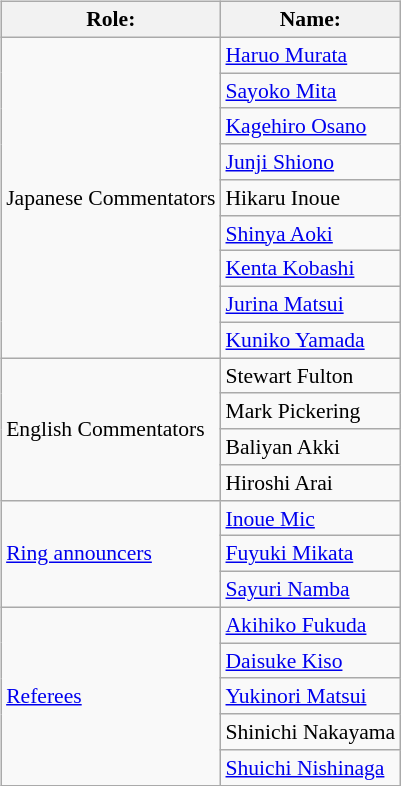<table class=wikitable style="font-size:90%; margin: 0.5em 0 0.5em 1em; float: right; clear: right;">
<tr>
<th>Role:</th>
<th>Name:</th>
</tr>
<tr>
<td rowspan=9>Japanese Commentators</td>
<td><a href='#'>Haruo Murata</a></td>
</tr>
<tr>
<td><a href='#'>Sayoko Mita</a></td>
</tr>
<tr>
<td><a href='#'>Kagehiro Osano</a></td>
</tr>
<tr>
<td><a href='#'>Junji Shiono</a></td>
</tr>
<tr>
<td>Hikaru Inoue</td>
</tr>
<tr>
<td><a href='#'>Shinya Aoki</a> </td>
</tr>
<tr>
<td><a href='#'>Kenta Kobashi</a> </td>
</tr>
<tr>
<td><a href='#'>Jurina Matsui</a> </td>
</tr>
<tr>
<td><a href='#'>Kuniko Yamada</a> </td>
</tr>
<tr>
<td rowspan=4>English Commentators</td>
<td>Stewart Fulton</td>
</tr>
<tr>
<td>Mark Pickering</td>
</tr>
<tr>
<td>Baliyan Akki</td>
</tr>
<tr>
<td>Hiroshi Arai</td>
</tr>
<tr>
<td rowspan=3><a href='#'>Ring announcers</a></td>
<td><a href='#'>Inoue Mic</a></td>
</tr>
<tr>
<td><a href='#'>Fuyuki Mikata</a></td>
</tr>
<tr>
<td><a href='#'>Sayuri Namba</a></td>
</tr>
<tr>
<td rowspan=5><a href='#'>Referees</a></td>
<td><a href='#'>Akihiko Fukuda</a></td>
</tr>
<tr>
<td><a href='#'>Daisuke Kiso</a></td>
</tr>
<tr>
<td><a href='#'>Yukinori Matsui</a></td>
</tr>
<tr>
<td>Shinichi Nakayama</td>
</tr>
<tr>
<td><a href='#'>Shuichi Nishinaga</a></td>
</tr>
</table>
